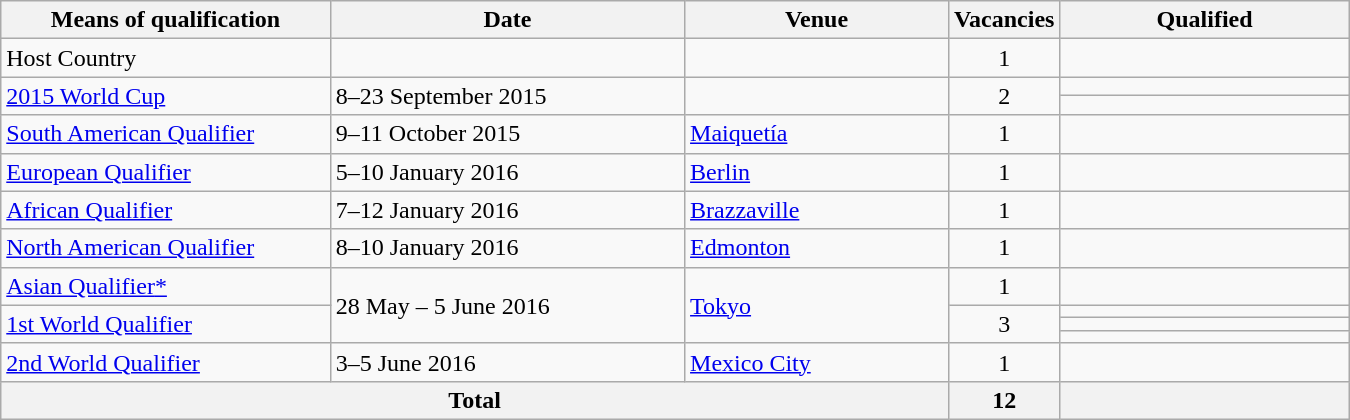<table class="wikitable" style="max-width:900px">
<tr>
<th width=25%>Means of qualification</th>
<th width=27%>Date</th>
<th width=20%>Venue</th>
<th width=6%>Vacancies</th>
<th width=22%>Qualified</th>
</tr>
<tr>
<td>Host Country</td>
<td></td>
<td></td>
<td style="text-align:center;">1</td>
<td></td>
</tr>
<tr>
<td rowspan="2"><a href='#'>2015 World Cup</a></td>
<td rowspan="2">8–23 September 2015</td>
<td rowspan="2"></td>
<td rowspan="2" style="text-align:center;">2</td>
<td></td>
</tr>
<tr>
<td></td>
</tr>
<tr>
<td><a href='#'>South American Qualifier</a></td>
<td>9–11 October 2015</td>
<td> <a href='#'>Maiquetía</a></td>
<td style="text-align:center;">1</td>
<td></td>
</tr>
<tr>
<td><a href='#'>European Qualifier</a></td>
<td>5–10 January 2016</td>
<td> <a href='#'>Berlin</a></td>
<td style="text-align:center;">1</td>
<td></td>
</tr>
<tr>
<td><a href='#'>African Qualifier</a></td>
<td>7–12 January 2016</td>
<td> <a href='#'>Brazzaville</a></td>
<td style="text-align:center;">1</td>
<td></td>
</tr>
<tr>
<td><a href='#'>North American Qualifier</a></td>
<td>8–10 January 2016</td>
<td> <a href='#'>Edmonton</a></td>
<td style="text-align:center;">1</td>
<td></td>
</tr>
<tr>
<td><a href='#'>Asian Qualifier</a><a href='#'>*</a></td>
<td rowspan="4">28 May – 5 June 2016</td>
<td rowspan="4"> <a href='#'>Tokyo</a></td>
<td style="text-align:center;">1</td>
<td></td>
</tr>
<tr>
<td rowspan="3"><a href='#'>1st World Qualifier</a></td>
<td rowspan="3" style="text-align:center;">3</td>
<td></td>
</tr>
<tr>
<td></td>
</tr>
<tr>
<td></td>
</tr>
<tr>
<td><a href='#'>2nd World Qualifier</a></td>
<td>3–5 June 2016</td>
<td> <a href='#'>Mexico City</a></td>
<td style="text-align:center;">1</td>
<td></td>
</tr>
<tr>
<th colspan="3">Total</th>
<th>12</th>
<th></th>
</tr>
</table>
